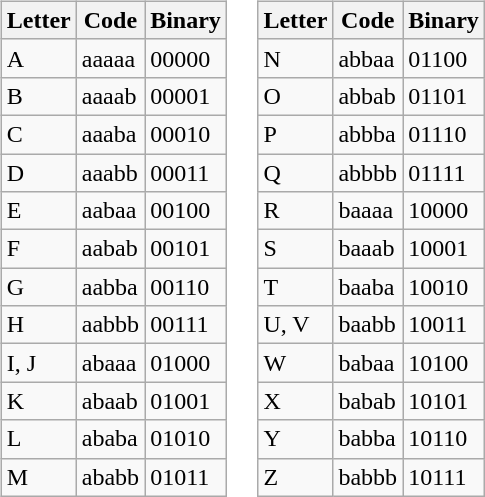<table>
<tr>
<td><br><table class="wikitable">
<tr>
<th>Letter</th>
<th>Code</th>
<th>Binary</th>
</tr>
<tr>
<td>A</td>
<td>aaaaa</td>
<td>00000</td>
</tr>
<tr>
<td>B</td>
<td>aaaab</td>
<td>00001</td>
</tr>
<tr>
<td>C</td>
<td>aaaba</td>
<td>00010</td>
</tr>
<tr>
<td>D</td>
<td>aaabb</td>
<td>00011</td>
</tr>
<tr>
<td>E</td>
<td>aabaa</td>
<td>00100</td>
</tr>
<tr>
<td>F</td>
<td>aabab</td>
<td>00101</td>
</tr>
<tr>
<td>G</td>
<td>aabba</td>
<td>00110</td>
</tr>
<tr>
<td>H</td>
<td>aabbb</td>
<td>00111</td>
</tr>
<tr>
<td>I, J</td>
<td>abaaa</td>
<td>01000</td>
</tr>
<tr>
<td>K</td>
<td>abaab</td>
<td>01001</td>
</tr>
<tr>
<td>L</td>
<td>ababa</td>
<td>01010</td>
</tr>
<tr>
<td>M</td>
<td>ababb</td>
<td>01011</td>
</tr>
</table>
</td>
<td><br><table class="wikitable">
<tr>
<th>Letter</th>
<th>Code</th>
<th>Binary</th>
</tr>
<tr>
<td>N</td>
<td>abbaa</td>
<td>01100</td>
</tr>
<tr>
<td>O</td>
<td>abbab</td>
<td>01101</td>
</tr>
<tr>
<td>P</td>
<td>abbba</td>
<td>01110</td>
</tr>
<tr>
<td>Q</td>
<td>abbbb</td>
<td>01111</td>
</tr>
<tr>
<td>R</td>
<td>baaaa</td>
<td>10000</td>
</tr>
<tr>
<td>S</td>
<td>baaab</td>
<td>10001</td>
</tr>
<tr>
<td>T</td>
<td>baaba</td>
<td>10010</td>
</tr>
<tr>
<td>U, V</td>
<td>baabb</td>
<td>10011</td>
</tr>
<tr>
<td>W</td>
<td>babaa</td>
<td>10100</td>
</tr>
<tr>
<td>X</td>
<td>babab</td>
<td>10101</td>
</tr>
<tr>
<td>Y</td>
<td>babba</td>
<td>10110</td>
</tr>
<tr>
<td>Z</td>
<td>babbb</td>
<td>10111</td>
</tr>
</table>
</td>
</tr>
</table>
